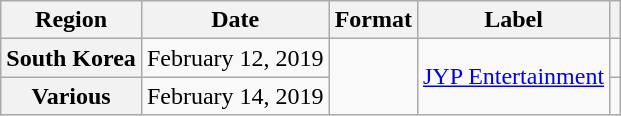<table class="wikitable plainrowheaders">
<tr>
<th>Region</th>
<th>Date</th>
<th>Format</th>
<th>Label</th>
<th></th>
</tr>
<tr>
<th scope="row">South Korea</th>
<td>February 12, 2019</td>
<td rowspan="2"></td>
<td rowspan="2"><a href='#'>JYP Entertainment</a></td>
<td style="text-align:center"></td>
</tr>
<tr>
<th scope="row">Various</th>
<td>February 14, 2019</td>
<td style="text-align:center"></td>
</tr>
</table>
